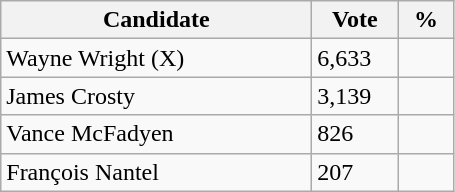<table class="wikitable">
<tr>
<th bgcolor="#DDDDFF" width="200px">Candidate</th>
<th bgcolor="#DDDDFF" width="50px">Vote</th>
<th bgcolor="#DDDDFF" width="30px">%</th>
</tr>
<tr>
<td>Wayne Wright (X)</td>
<td>6,633</td>
<td></td>
</tr>
<tr>
<td>James Crosty</td>
<td>3,139</td>
<td></td>
</tr>
<tr>
<td>Vance McFadyen</td>
<td>826</td>
<td></td>
</tr>
<tr>
<td>François Nantel</td>
<td>207</td>
<td></td>
</tr>
</table>
